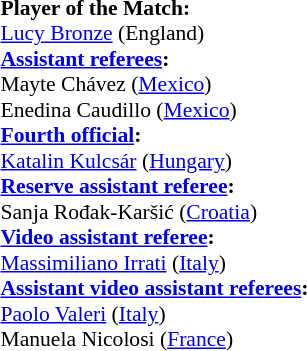<table width=50% style="font-size:90%">
<tr>
<td><br><strong>Player of the Match:</strong>
<br><a href='#'>Lucy Bronze</a> (England)<br><strong><a href='#'>Assistant referees</a>:</strong>
<br>Mayte Chávez (<a href='#'>Mexico</a>)
<br>Enedina Caudillo (<a href='#'>Mexico</a>)
<br><strong><a href='#'>Fourth official</a>:</strong>
<br><a href='#'>Katalin Kulcsár</a> (<a href='#'>Hungary</a>)
<br><strong><a href='#'>Reserve assistant referee</a>:</strong>
<br>Sanja Rođak-Karšić (<a href='#'>Croatia</a>)
<br><strong><a href='#'>Video assistant referee</a>:</strong>
<br><a href='#'>Massimiliano Irrati</a> (<a href='#'>Italy</a>)
<br><strong><a href='#'>Assistant video assistant referees</a>:</strong>
<br><a href='#'>Paolo Valeri</a> (<a href='#'>Italy</a>)
<br>Manuela Nicolosi (<a href='#'>France</a>)</td>
</tr>
</table>
